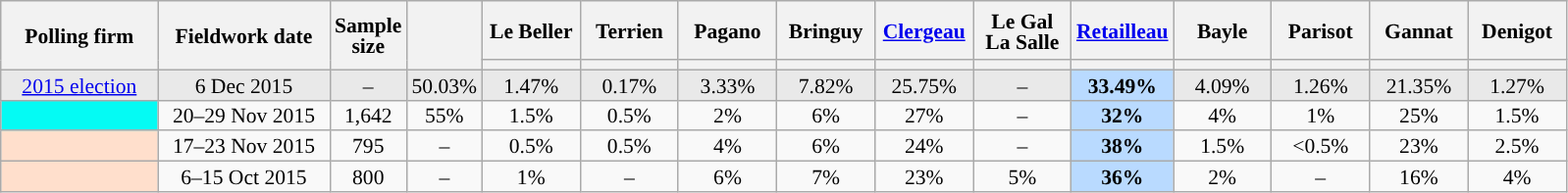<table class="wikitable sortable" style="text-align:center;font-size:90%;line-height:14px;">
<tr style="height:40px;">
<th style="width:100px;" rowspan="2">Polling firm</th>
<th style="width:110px;" rowspan="2">Fieldwork date</th>
<th style="width:35px;" rowspan="2">Sample<br>size</th>
<th style="width:30px;" rowspan="2"></th>
<th class="unsortable" style="width:60px;">Le Beller<br></th>
<th class="unsortable" style="width:60px;">Terrien<br></th>
<th class="unsortable" style="width:60px;">Pagano<br></th>
<th class="unsortable" style="width:60px;">Bringuy<br></th>
<th class="unsortable" style="width:60px;"><a href='#'>Clergeau</a><br></th>
<th class="unsortable" style="width:60px;">Le Gal La Salle<br></th>
<th class="unsortable" style="width:60px;"><a href='#'>Retailleau</a><br></th>
<th class="unsortable" style="width:60px;">Bayle<br></th>
<th class="unsortable" style="width:60px;">Parisot<br></th>
<th class="unsortable" style="width:60px;">Gannat<br></th>
<th class="unsortable" style="width:60px;">Denigot<br></th>
</tr>
<tr>
<th style="background:"></th>
<th style="background:"></th>
<th style="background:"></th>
<th style="background:"></th>
<th style="background:"></th>
<th style="background:"></th>
<th style="background:"></th>
<th style="background:"></th>
<th style="background:"></th>
<th style="background:"></th>
<th style="background:"></th>
</tr>
<tr style="background:#E9E9E9;">
<td><a href='#'>2015 election</a></td>
<td data-sort-value="2015-12-06">6 Dec 2015</td>
<td>–</td>
<td>50.03%</td>
<td>1.47%</td>
<td>0.17%</td>
<td>3.33%</td>
<td>7.82%</td>
<td>25.75%</td>
<td>–</td>
<td style="background:#B9DAFF;"><strong>33.49%</strong></td>
<td>4.09%</td>
<td>1.26%</td>
<td>21.35%</td>
<td>1.27%</td>
</tr>
<tr>
<td style="background:#04FBF4;"></td>
<td data-sort-value="2015-11-29">20–29 Nov 2015</td>
<td>1,642</td>
<td>55%</td>
<td>1.5%</td>
<td>0.5%</td>
<td>2%</td>
<td>6%</td>
<td>27%</td>
<td>–</td>
<td style="background:#B9DAFF;"><strong>32%</strong></td>
<td>4%</td>
<td>1%</td>
<td>25%</td>
<td>1.5%</td>
</tr>
<tr>
<td style="background:#FFDFCC;"></td>
<td data-sort-value="2015-11-23">17–23 Nov 2015</td>
<td>795</td>
<td>–</td>
<td>0.5%</td>
<td>0.5%</td>
<td>4%</td>
<td>6%</td>
<td>24%</td>
<td>–</td>
<td style="background:#B9DAFF;"><strong>38%</strong></td>
<td>1.5%</td>
<td data-sort-value="0%"><0.5%</td>
<td>23%</td>
<td>2.5%</td>
</tr>
<tr>
<td style="background:#FFDFCC;"></td>
<td data-sort-value="2015-10-15">6–15 Oct 2015</td>
<td>800</td>
<td>–</td>
<td>1%</td>
<td>–</td>
<td>6%</td>
<td>7%</td>
<td>23%</td>
<td>5%</td>
<td style="background:#B9DAFF;"><strong>36%</strong></td>
<td>2%</td>
<td>–</td>
<td>16%</td>
<td>4%</td>
</tr>
</table>
